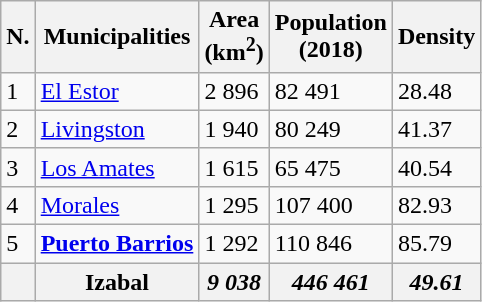<table class="wikitable sortable">
<tr>
<th>N.</th>
<th>Municipalities</th>
<th>Area<br>(km<sup>2</sup>)</th>
<th>Population<br>(2018)</th>
<th>Density</th>
</tr>
<tr>
<td>1</td>
<td><a href='#'>El Estor</a></td>
<td>2 896</td>
<td>82 491</td>
<td>28.48</td>
</tr>
<tr>
<td>2</td>
<td><a href='#'>Livingston</a></td>
<td>1 940</td>
<td>80 249</td>
<td>41.37</td>
</tr>
<tr>
<td>3</td>
<td><a href='#'>Los Amates</a></td>
<td>1 615</td>
<td>65 475</td>
<td>40.54</td>
</tr>
<tr>
<td>4</td>
<td><a href='#'>Morales</a></td>
<td>1 295</td>
<td>107 400</td>
<td>82.93</td>
</tr>
<tr>
<td>5</td>
<td><strong><a href='#'>Puerto Barrios</a></strong></td>
<td>1 292</td>
<td>110 846</td>
<td>85.79</td>
</tr>
<tr>
<th></th>
<th>Izabal</th>
<th><em>9 038</em></th>
<th><em>446 461</em></th>
<th><em>49.61</em></th>
</tr>
</table>
